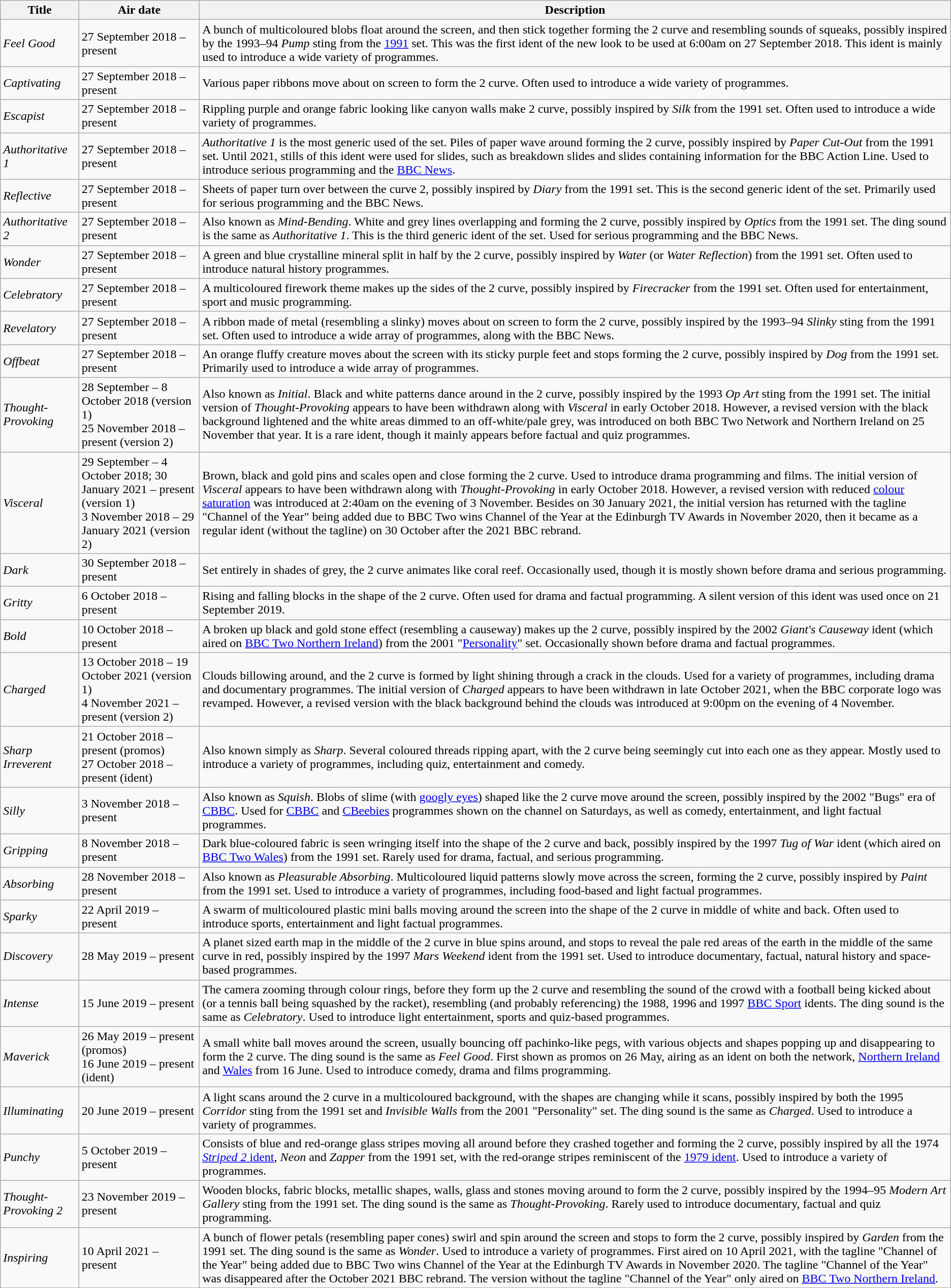<table class="wikitable">
<tr>
<th>Title</th>
<th>Air date</th>
<th>Description</th>
</tr>
<tr>
<td><em>Feel Good</em></td>
<td>27 September 2018 – present</td>
<td>A bunch of multicoloured blobs float around the screen, and then stick together forming the 2 curve and resembling sounds of squeaks, possibly inspired by the 1993–94 <em>Pump</em> sting from the <a href='#'>1991</a> set. This was the first ident of the new look to be used at 6:00am on 27 September 2018. This ident is mainly used to introduce a wide variety of programmes.</td>
</tr>
<tr>
<td><em>Captivating</em></td>
<td>27 September 2018 – present</td>
<td>Various paper ribbons move about on screen to form the 2 curve. Often used to introduce a wide variety of programmes.</td>
</tr>
<tr>
<td><em>Escapist</em></td>
<td>27 September 2018 – present</td>
<td>Rippling purple and orange fabric looking like canyon walls make 2 curve, possibly inspired by <em>Silk</em> from the 1991 set. Often used to introduce a wide variety of programmes.</td>
</tr>
<tr>
<td><em>Authoritative 1</em></td>
<td>27 September 2018 – present</td>
<td><em>Authoritative 1</em> is the most generic used of the set. Piles of paper wave around forming the 2 curve, possibly inspired by <em>Paper Cut-Out</em> from the 1991 set. Until 2021, stills of this ident were used for slides, such as breakdown slides and slides containing information for the BBC Action Line. Used to introduce serious programming and the <a href='#'>BBC News</a>.</td>
</tr>
<tr>
<td><em>Reflective</em></td>
<td>27 September 2018 – present</td>
<td>Sheets of paper turn over between the curve 2, possibly inspired by <em>Diary</em> from the 1991 set. This is the second generic ident of the set. Primarily used for serious programming and the BBC News.</td>
</tr>
<tr>
<td><em>Authoritative 2</em></td>
<td>27 September 2018 – present</td>
<td>Also known as <em>Mind-Bending</em>. White and grey lines overlapping and forming the 2 curve, possibly inspired by <em>Optics</em> from the 1991 set. The ding sound is the same as <em>Authoritative 1</em>. This is the third generic ident of the set. Used for serious programming and the BBC News.</td>
</tr>
<tr>
<td><em>Wonder</em></td>
<td>27 September 2018 – present</td>
<td>A green and blue crystalline mineral split in half by the 2 curve, possibly inspired by <em>Water</em> (or <em>Water Reflection</em>) from the 1991 set. Often used to introduce natural history programmes.</td>
</tr>
<tr>
<td><em>Celebratory</em></td>
<td>27 September 2018 – present</td>
<td>A multicoloured firework theme makes up the sides of the 2 curve, possibly inspired by <em>Firecracker</em> from the 1991 set. Often used for entertainment, sport and music programming.</td>
</tr>
<tr>
<td><em>Revelatory</em></td>
<td>27 September 2018 – present</td>
<td>A ribbon made of metal (resembling a slinky) moves about on screen to form the 2 curve, possibly inspired by the 1993–94 <em>Slinky</em> sting from the 1991 set. Often used to introduce a wide array of programmes, along with the BBC News.</td>
</tr>
<tr>
<td><em>Offbeat</em></td>
<td>27 September 2018 – present</td>
<td>An orange fluffy creature moves about the screen with its sticky purple feet and stops forming the 2 curve, possibly inspired by <em>Dog</em> from the 1991 set. Primarily used to introduce a wide array of programmes.</td>
</tr>
<tr>
<td><em>Thought-Provoking</em></td>
<td>28 September – 8 October 2018 (version 1)<br>25 November 2018 – present (version 2)</td>
<td>Also known as <em>Initial</em>. Black and white patterns dance around in the 2 curve, possibly inspired by the 1993 <em>Op Art</em> sting from the 1991 set. The initial version of <em>Thought-Provoking</em> appears to have been withdrawn along with <em>Visceral</em> in early October 2018. However, a revised version with the black background lightened and the white areas dimmed to an off-white/pale grey, was introduced on both BBC Two Network and Northern Ireland on 25 November that year. It is a rare ident, though it mainly appears before factual and quiz programmes.</td>
</tr>
<tr>
<td><em>Visceral</em></td>
<td>29 September – 4 October 2018; 30 January 2021 – present (version 1)<br>3 November 2018 – 29 January 2021 (version 2)</td>
<td>Brown, black and gold pins and scales open and close forming the 2 curve. Used to introduce drama programming and films. The initial version of <em>Visceral</em> appears to have been withdrawn along with <em>Thought-Provoking</em> in early October 2018. However, a revised version with reduced <a href='#'>colour saturation</a> was introduced at 2:40am on the evening of 3 November. Besides on 30 January 2021, the initial version has returned with the tagline "Channel of the Year" being added due to BBC Two wins Channel of the Year at the Edinburgh TV Awards in November 2020, then it became as a regular ident (without the tagline) on 30 October after the 2021 BBC rebrand.</td>
</tr>
<tr>
<td><em>Dark</em></td>
<td>30 September 2018 – present</td>
<td>Set entirely in shades of grey, the 2 curve animates like coral reef. Occasionally used, though it is mostly shown before drama and serious programming.</td>
</tr>
<tr>
<td><em>Gritty</em></td>
<td>6 October 2018 – present</td>
<td>Rising and falling blocks in the shape of the 2 curve. Often used for drama and factual programming. A silent version of this ident was used once on 21 September 2019.</td>
</tr>
<tr>
<td><em>Bold</em></td>
<td>10 October 2018 – present</td>
<td>A broken up black and gold stone effect (resembling a causeway) makes up the 2 curve, possibly inspired by the 2002 <em>Giant's Causeway</em> ident (which aired on <a href='#'>BBC Two Northern Ireland</a>) from the 2001 "<a href='#'>Personality</a>" set. Occasionally shown before drama and factual programmes.</td>
</tr>
<tr>
<td><em>Charged</em></td>
<td>13 October 2018 – 19 October 2021 (version 1)<br>4 November 2021 – present (version 2)</td>
<td>Clouds billowing around, and the 2 curve is formed by light shining through a crack in the clouds. Used for a variety of programmes, including drama and documentary programmes. The initial version of <em>Charged</em> appears to have been withdrawn in late October 2021, when the BBC corporate logo was revamped. However, a revised version with the black background behind the clouds was introduced at 9:00pm on the evening of 4 November.</td>
</tr>
<tr>
<td><em>Sharp Irreverent</em></td>
<td>21 October 2018 – present (promos)<br>27 October 2018 – present (ident)</td>
<td>Also known simply as <em>Sharp</em>. Several coloured threads ripping apart, with the 2 curve being seemingly cut into each one as they appear. Mostly used to introduce a variety of programmes, including quiz, entertainment and comedy.</td>
</tr>
<tr>
<td><em>Silly</em></td>
<td>3 November 2018 – present</td>
<td>Also known as <em>Squish</em>. Blobs of slime (with <a href='#'>googly eyes</a>) shaped like the 2 curve move around the screen, possibly inspired by the 2002 "Bugs" era of <a href='#'>CBBC</a>. Used for <a href='#'>CBBC</a> and <a href='#'>CBeebies</a> programmes shown on the channel on Saturdays, as well as comedy, entertainment, and light factual programmes.</td>
</tr>
<tr>
<td><em>Gripping</em></td>
<td>8 November 2018 – present</td>
<td>Dark blue-coloured fabric is seen wringing itself into the shape of the 2 curve and back, possibly inspired by the 1997 <em>Tug of War</em> ident (which aired on <a href='#'>BBC Two Wales</a>) from the 1991 set. Rarely used for drama, factual, and serious programming.</td>
</tr>
<tr>
<td><em>Absorbing</em></td>
<td>28 November 2018 – present</td>
<td>Also known as <em>Pleasurable Absorbing</em>. Multicoloured liquid patterns slowly move across the screen, forming the 2 curve, possibly inspired by <em>Paint</em> from the 1991 set. Used to introduce a variety of programmes, including food-based and light factual programmes.</td>
</tr>
<tr>
<td><em>Sparky</em></td>
<td>22 April 2019 – present</td>
<td>A swarm of multicoloured plastic mini balls moving around the screen into the shape of the 2 curve in middle of white and back. Often used to introduce sports, entertainment and light factual programmes.</td>
</tr>
<tr>
<td><em>Discovery</em></td>
<td>28 May 2019 – present</td>
<td>A planet sized earth map in the middle of the 2 curve in blue spins around, and stops to reveal the pale red areas of the earth in the middle of the same curve in red, possibly inspired by the 1997 <em>Mars Weekend</em> ident from the 1991 set. Used to introduce documentary, factual, natural history and space-based programmes.</td>
</tr>
<tr>
<td><em>Intense</em></td>
<td>15 June 2019 – present</td>
<td>The camera zooming through colour rings, before they form up the 2 curve and resembling the sound of the crowd with a football being kicked about (or a tennis ball being squashed by the racket), resembling (and probably referencing) the 1988, 1996 and 1997 <a href='#'>BBC Sport</a> idents. The ding sound is the same as <em>Celebratory</em>. Used to introduce light entertainment, sports and quiz-based programmes.</td>
</tr>
<tr>
<td><em>Maverick</em></td>
<td>26 May 2019 – present (promos)<br> 16 June 2019 – present (ident)</td>
<td>A small white ball moves around the screen, usually bouncing off pachinko-like pegs, with various objects and shapes popping up and disappearing to form the 2 curve. The ding sound is the same as <em>Feel Good</em>. First shown as promos on 26 May, airing as an ident on both the network, <a href='#'>Northern Ireland</a> and <a href='#'>Wales</a> from 16 June. Used to introduce comedy, drama and films programming.</td>
</tr>
<tr>
<td><em>Illuminating</em></td>
<td>20 June 2019 – present</td>
<td>A light scans around the 2 curve in a multicoloured background, with the shapes are changing while it scans, possibly inspired by both the 1995 <em>Corridor</em> sting from the 1991 set and <em>Invisible Walls</em> from the 2001 "Personality" set. The ding sound is the same as <em>Charged</em>. Used to introduce a variety of programmes.</td>
</tr>
<tr>
<td><em>Punchy</em></td>
<td>5 October 2019 – present</td>
<td>Consists of blue and red-orange glass stripes moving all around before they crashed together and forming the 2 curve, possibly inspired by all the 1974 <a href='#'><em>Striped 2</em> ident</a>, <em>Neon</em> and <em>Zapper</em> from the 1991 set, with the red-orange stripes reminiscent of the <a href='#'>1979 ident</a>. Used to introduce a variety of programmes.</td>
</tr>
<tr>
<td><em>Thought-Provoking 2</em></td>
<td>23 November 2019 – present</td>
<td>Wooden blocks, fabric blocks, metallic shapes, walls, glass and stones moving around to form the 2 curve, possibly inspired by the 1994–95 <em>Modern Art Gallery</em> sting from the 1991 set. The ding sound is the same as <em>Thought-Provoking</em>. Rarely used to introduce documentary, factual and quiz programming.</td>
</tr>
<tr>
<td><em>Inspiring</em></td>
<td>10 April 2021 – present</td>
<td>A bunch of flower petals (resembling paper cones) swirl and spin around the screen and stops to form the 2 curve, possibly inspired by <em>Garden</em> from the 1991 set. The ding sound is the same as <em>Wonder</em>. Used to introduce a variety of programmes. First aired on 10 April 2021, with the tagline "Channel of the Year" being added due to BBC Two wins Channel of the Year at the Edinburgh TV Awards in November 2020. The tagline "Channel of the Year" was disappeared after the October 2021 BBC rebrand. The version without the tagline "Channel of the Year" only aired on <a href='#'>BBC Two Northern Ireland</a>.</td>
</tr>
</table>
